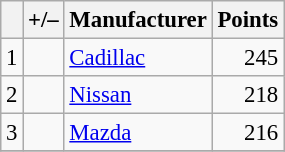<table class="wikitable" style="font-size: 95%;">
<tr>
<th scope="col"></th>
<th scope="col">+/–</th>
<th scope="col">Manufacturer</th>
<th scope="col">Points</th>
</tr>
<tr>
<td align=center>1</td>
<td align="left"></td>
<td> <a href='#'>Cadillac</a></td>
<td align=right>245</td>
</tr>
<tr>
<td align=center>2</td>
<td align="left"></td>
<td> <a href='#'>Nissan</a></td>
<td align=right>218</td>
</tr>
<tr>
<td align=center>3</td>
<td align="left"></td>
<td> <a href='#'>Mazda</a></td>
<td align=right>216</td>
</tr>
<tr>
</tr>
</table>
